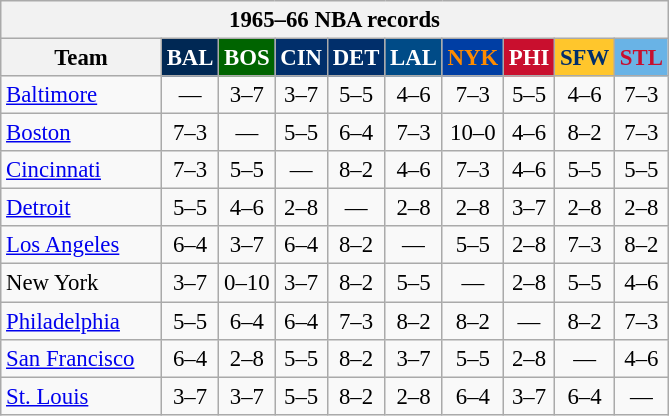<table class="wikitable" style="font-size:95%; text-align:center;">
<tr>
<th colspan=10>1965–66 NBA records</th>
</tr>
<tr>
<th width=100>Team</th>
<th style="background:#002854;color:#FFFFFF;width=35">BAL</th>
<th style="background:#006400;color:#FFFFFF;width=35">BOS</th>
<th style="background:#012F6B;color:#FFFFFF;width=35">CIN</th>
<th style="background:#012F6B;color:#FFFFFF;width=35">DET</th>
<th style="background:#004B87;color:#FFFFFF;width=35">LAL</th>
<th style="background:#003EA4;color:#FF8C00;width=35">NYK</th>
<th style="background:#C90F2E;color:#FFFFFF;width=35">PHI</th>
<th style="background:#FFC62C;color:#012F6B;width=35">SFW</th>
<th style="background:#69B3E6;color:#C70F2E;width=35">STL</th>
</tr>
<tr>
<td style="text-align:left;"><a href='#'>Baltimore</a></td>
<td>—</td>
<td>3–7</td>
<td>3–7</td>
<td>5–5</td>
<td>4–6</td>
<td>7–3</td>
<td>5–5</td>
<td>4–6</td>
<td>7–3</td>
</tr>
<tr>
<td style="text-align:left;"><a href='#'>Boston</a></td>
<td>7–3</td>
<td>—</td>
<td>5–5</td>
<td>6–4</td>
<td>7–3</td>
<td>10–0</td>
<td>4–6</td>
<td>8–2</td>
<td>7–3</td>
</tr>
<tr>
<td style="text-align:left;"><a href='#'>Cincinnati</a></td>
<td>7–3</td>
<td>5–5</td>
<td>—</td>
<td>8–2</td>
<td>4–6</td>
<td>7–3</td>
<td>4–6</td>
<td>5–5</td>
<td>5–5</td>
</tr>
<tr>
<td style="text-align:left;"><a href='#'>Detroit</a></td>
<td>5–5</td>
<td>4–6</td>
<td>2–8</td>
<td>—</td>
<td>2–8</td>
<td>2–8</td>
<td>3–7</td>
<td>2–8</td>
<td>2–8</td>
</tr>
<tr>
<td style="text-align:left;"><a href='#'>Los Angeles</a></td>
<td>6–4</td>
<td>3–7</td>
<td>6–4</td>
<td>8–2</td>
<td>—</td>
<td>5–5</td>
<td>2–8</td>
<td>7–3</td>
<td>8–2</td>
</tr>
<tr>
<td style="text-align:left;">New York</td>
<td>3–7</td>
<td>0–10</td>
<td>3–7</td>
<td>8–2</td>
<td>5–5</td>
<td>—</td>
<td>2–8</td>
<td>5–5</td>
<td>4–6</td>
</tr>
<tr>
<td style="text-align:left;"><a href='#'>Philadelphia</a></td>
<td>5–5</td>
<td>6–4</td>
<td>6–4</td>
<td>7–3</td>
<td>8–2</td>
<td>8–2</td>
<td>—</td>
<td>8–2</td>
<td>7–3</td>
</tr>
<tr>
<td style="text-align:left;"><a href='#'>San Francisco</a></td>
<td>6–4</td>
<td>2–8</td>
<td>5–5</td>
<td>8–2</td>
<td>3–7</td>
<td>5–5</td>
<td>2–8</td>
<td>—</td>
<td>4–6</td>
</tr>
<tr>
<td style="text-align:left;"><a href='#'>St. Louis</a></td>
<td>3–7</td>
<td>3–7</td>
<td>5–5</td>
<td>8–2</td>
<td>2–8</td>
<td>6–4</td>
<td>3–7</td>
<td>6–4</td>
<td>—</td>
</tr>
</table>
